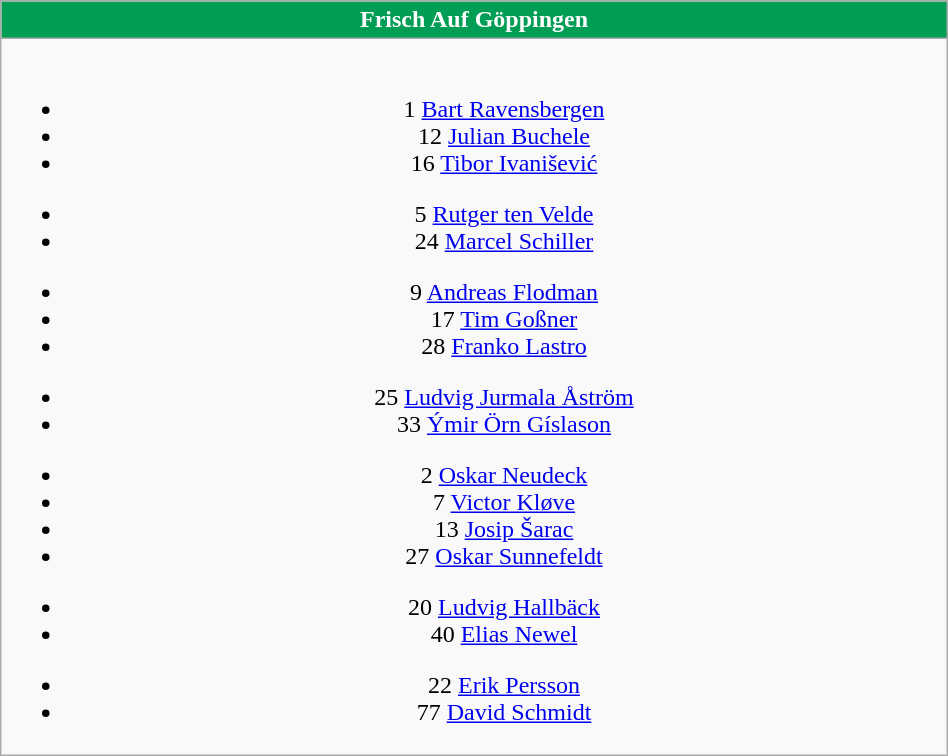<table class="wikitable" style="font-size:100%; text-align:center;" width=50%>
<tr>
<th colspan=5 style="background-color:#009D54;color:white;text-align:center;">Frisch Auf Göppingen</th>
</tr>
<tr>
<td><br>
<ul><li>1  <a href='#'>Bart Ravensbergen</a></li><li>12  <a href='#'>Julian Buchele</a></li><li>16  <a href='#'>Tibor Ivanišević</a></li></ul><ul><li>5  <a href='#'>Rutger ten Velde</a></li><li>24  <a href='#'>Marcel Schiller</a></li></ul><ul><li>9  <a href='#'>Andreas Flodman</a></li><li>17  <a href='#'>Tim Goßner</a></li><li>28  <a href='#'>Franko Lastro</a></li></ul><ul><li>25  <a href='#'>Ludvig Jurmala Åström</a></li><li>33  <a href='#'>Ýmir Örn Gíslason</a></li></ul><ul><li>2  <a href='#'>Oskar Neudeck</a></li><li>7  <a href='#'>Victor Kløve</a></li><li>13  <a href='#'>Josip Šarac</a></li><li>27  <a href='#'>Oskar Sunnefeldt</a></li></ul><ul><li>20  <a href='#'>Ludvig Hallbäck</a></li><li>40  <a href='#'>Elias Newel</a></li></ul><ul><li>22  <a href='#'>Erik Persson</a></li><li>77  <a href='#'>David Schmidt</a></li></ul></td>
</tr>
</table>
